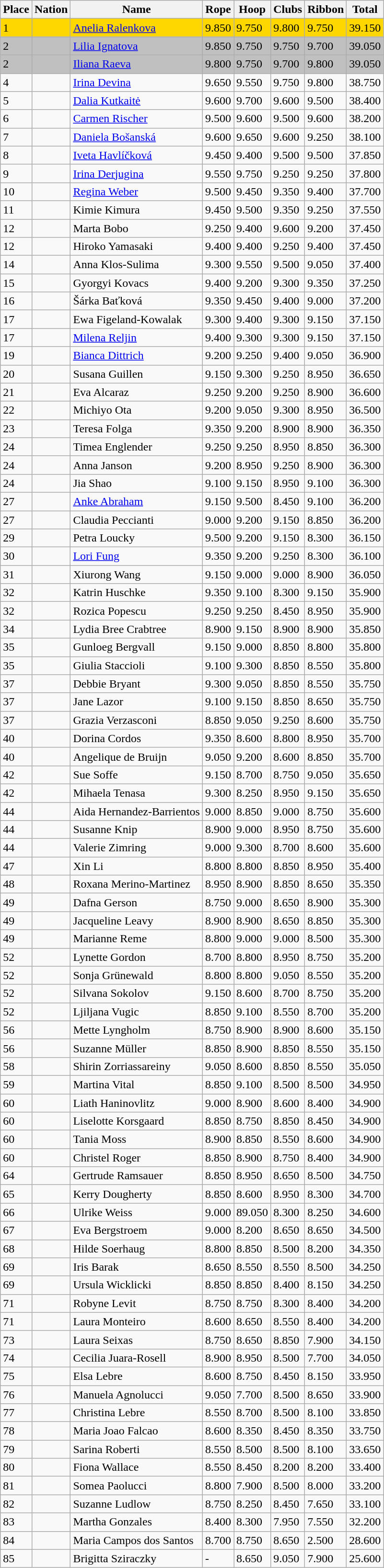<table class="wikitable">
<tr>
<th>Place</th>
<th>Nation</th>
<th>Name</th>
<th>Rope</th>
<th>Hoop</th>
<th>Clubs</th>
<th>Ribbon</th>
<th>Total</th>
</tr>
<tr bgcolor=gold>
<td>1</td>
<td></td>
<td><a href='#'>Anelia Ralenkova</a></td>
<td>9.850</td>
<td>9.750</td>
<td>9.800</td>
<td>9.750</td>
<td>39.150</td>
</tr>
<tr bgcolor=silver>
<td>2</td>
<td></td>
<td><a href='#'>Lilia Ignatova</a></td>
<td>9.850</td>
<td>9.750</td>
<td>9.750</td>
<td>9.700</td>
<td>39.050</td>
</tr>
<tr bgcolor=silver>
<td>2</td>
<td></td>
<td><a href='#'>Iliana Raeva</a></td>
<td>9.800</td>
<td>9.750</td>
<td>9.700</td>
<td>9.800</td>
<td>39.050</td>
</tr>
<tr>
<td>4</td>
<td></td>
<td><a href='#'>Irina Devina</a></td>
<td>9.650</td>
<td>9.550</td>
<td>9.750</td>
<td>9.800</td>
<td>38.750</td>
</tr>
<tr>
<td>5</td>
<td></td>
<td><a href='#'>Dalia Kutkaitė</a></td>
<td>9.600</td>
<td>9.700</td>
<td>9.600</td>
<td>9.500</td>
<td>38.400</td>
</tr>
<tr>
<td>6</td>
<td></td>
<td><a href='#'>Carmen Rischer</a></td>
<td>9.500</td>
<td>9.600</td>
<td>9.500</td>
<td>9.600</td>
<td>38.200</td>
</tr>
<tr>
<td>7</td>
<td></td>
<td><a href='#'>Daniela Bošanská</a></td>
<td>9.600</td>
<td>9.650</td>
<td>9.600</td>
<td>9.250</td>
<td>38.100</td>
</tr>
<tr>
<td>8</td>
<td></td>
<td><a href='#'>Iveta Havlíčková</a></td>
<td>9.450</td>
<td>9.400</td>
<td>9.500</td>
<td>9.500</td>
<td>37.850</td>
</tr>
<tr>
<td>9</td>
<td></td>
<td><a href='#'>Irina Derjugina</a></td>
<td>9.550</td>
<td>9.750</td>
<td>9.250</td>
<td>9.250</td>
<td>37.800</td>
</tr>
<tr>
<td>10</td>
<td></td>
<td><a href='#'>Regina Weber</a></td>
<td>9.500</td>
<td>9.450</td>
<td>9.350</td>
<td>9.400</td>
<td>37.700</td>
</tr>
<tr>
<td>11</td>
<td></td>
<td>Kimie Kimura</td>
<td>9.450</td>
<td>9.500</td>
<td>9.350</td>
<td>9.250</td>
<td>37.550</td>
</tr>
<tr>
<td>12</td>
<td></td>
<td>Marta Bobo</td>
<td>9.250</td>
<td>9.400</td>
<td>9.600</td>
<td>9.200</td>
<td>37.450</td>
</tr>
<tr>
<td>12</td>
<td></td>
<td>Hiroko Yamasaki</td>
<td>9.400</td>
<td>9.400</td>
<td>9.250</td>
<td>9.400</td>
<td>37.450</td>
</tr>
<tr>
<td>14</td>
<td></td>
<td>Anna Klos-Sulima</td>
<td>9.300</td>
<td>9.550</td>
<td>9.500</td>
<td>9.050</td>
<td>37.400</td>
</tr>
<tr>
<td>15</td>
<td></td>
<td>Gyorgyi Kovacs</td>
<td>9.400</td>
<td>9.200</td>
<td>9.300</td>
<td>9.350</td>
<td>37.250</td>
</tr>
<tr>
<td>16</td>
<td></td>
<td>Šárka Baťková</td>
<td>9.350</td>
<td>9.450</td>
<td>9.400</td>
<td>9.000</td>
<td>37.200</td>
</tr>
<tr>
<td>17</td>
<td></td>
<td>Ewa Figeland-Kowalak</td>
<td>9.300</td>
<td>9.400</td>
<td>9.300</td>
<td>9.150</td>
<td>37.150</td>
</tr>
<tr>
<td>17</td>
<td></td>
<td><a href='#'>Milena Reljin</a></td>
<td>9.400</td>
<td>9.300</td>
<td>9.300</td>
<td>9.150</td>
<td>37.150</td>
</tr>
<tr>
<td>19</td>
<td></td>
<td><a href='#'>Bianca Dittrich</a></td>
<td>9.200</td>
<td>9.250</td>
<td>9.400</td>
<td>9.050</td>
<td>36.900</td>
</tr>
<tr>
<td>20</td>
<td></td>
<td>Susana Guillen</td>
<td>9.150</td>
<td>9.300</td>
<td>9.250</td>
<td>8.950</td>
<td>36.650</td>
</tr>
<tr>
<td>21</td>
<td></td>
<td>Eva Alcaraz</td>
<td>9.250</td>
<td>9.200</td>
<td>9.250</td>
<td>8.900</td>
<td>36.600</td>
</tr>
<tr>
<td>22</td>
<td></td>
<td>Michiyo Ota</td>
<td>9.200</td>
<td>9.050</td>
<td>9.300</td>
<td>8.950</td>
<td>36.500</td>
</tr>
<tr>
<td>23</td>
<td></td>
<td>Teresa Folga</td>
<td>9.350</td>
<td>9.200</td>
<td>8.900</td>
<td>8.900</td>
<td>36.350</td>
</tr>
<tr>
<td>24</td>
<td></td>
<td>Timea Englender</td>
<td>9.250</td>
<td>9.250</td>
<td>8.950</td>
<td>8.850</td>
<td>36.300</td>
</tr>
<tr>
<td>24</td>
<td></td>
<td>Anna Janson</td>
<td>9.200</td>
<td>8.950</td>
<td>9.250</td>
<td>8.900</td>
<td>36.300</td>
</tr>
<tr>
<td>24</td>
<td></td>
<td>Jia Shao</td>
<td>9.100</td>
<td>9.150</td>
<td>8.950</td>
<td>9.100</td>
<td>36.300</td>
</tr>
<tr>
<td>27</td>
<td></td>
<td><a href='#'>Anke Abraham</a></td>
<td>9.150</td>
<td>9.500</td>
<td>8.450</td>
<td>9.100</td>
<td>36.200</td>
</tr>
<tr>
<td>27</td>
<td></td>
<td>Claudia Peccianti</td>
<td>9.000</td>
<td>9.200</td>
<td>9.150</td>
<td>8.850</td>
<td>36.200</td>
</tr>
<tr>
<td>29</td>
<td></td>
<td>Petra Loucky</td>
<td>9.500</td>
<td>9.200</td>
<td>9.150</td>
<td>8.300</td>
<td>36.150</td>
</tr>
<tr>
<td>30</td>
<td></td>
<td><a href='#'>Lori Fung</a></td>
<td>9.350</td>
<td>9.200</td>
<td>9.250</td>
<td>8.300</td>
<td>36.100</td>
</tr>
<tr>
<td>31</td>
<td></td>
<td>Xiurong Wang</td>
<td>9.150</td>
<td>9.000</td>
<td>9.000</td>
<td>8.900</td>
<td>36.050</td>
</tr>
<tr>
<td>32</td>
<td></td>
<td>Katrin Huschke</td>
<td>9.350</td>
<td>9.100</td>
<td>8.300</td>
<td>9.150</td>
<td>35.900</td>
</tr>
<tr>
<td>32</td>
<td></td>
<td>Rozica Popescu</td>
<td>9.250</td>
<td>9.250</td>
<td>8.450</td>
<td>8.950</td>
<td>35.900</td>
</tr>
<tr>
<td>34</td>
<td></td>
<td>Lydia Bree Crabtree</td>
<td>8.900</td>
<td>9.150</td>
<td>8.900</td>
<td>8.900</td>
<td>35.850</td>
</tr>
<tr>
<td>35</td>
<td></td>
<td>Gunloeg Bergvall</td>
<td>9.150</td>
<td>9.000</td>
<td>8.850</td>
<td>8.800</td>
<td>35.800</td>
</tr>
<tr>
<td>35</td>
<td></td>
<td>Giulia Staccioli</td>
<td>9.100</td>
<td>9.300</td>
<td>8.850</td>
<td>8.550</td>
<td>35.800</td>
</tr>
<tr>
<td>37</td>
<td></td>
<td>Debbie Bryant</td>
<td>9.300</td>
<td>9.050</td>
<td>8.850</td>
<td>8.550</td>
<td>35.750</td>
</tr>
<tr>
<td>37</td>
<td></td>
<td>Jane Lazor</td>
<td>9.100</td>
<td>9.150</td>
<td>8.850</td>
<td>8.650</td>
<td>35.750</td>
</tr>
<tr>
<td>37</td>
<td></td>
<td>Grazia Verzasconi</td>
<td>8.850</td>
<td>9.050</td>
<td>9.250</td>
<td>8.600</td>
<td>35.750</td>
</tr>
<tr>
<td>40</td>
<td></td>
<td>Dorina Cordos</td>
<td>9.350</td>
<td>8.600</td>
<td>8.800</td>
<td>8.950</td>
<td>35.700</td>
</tr>
<tr>
<td>40</td>
<td></td>
<td>Angelique de Bruijn</td>
<td>9.050</td>
<td>9.200</td>
<td>8.600</td>
<td>8.850</td>
<td>35.700</td>
</tr>
<tr>
<td>42</td>
<td></td>
<td>Sue Soffe</td>
<td>9.150</td>
<td>8.700</td>
<td>8.750</td>
<td>9.050</td>
<td>35.650</td>
</tr>
<tr>
<td>42</td>
<td></td>
<td>Mihaela Tenasa</td>
<td>9.300</td>
<td>8.250</td>
<td>8.950</td>
<td>9.150</td>
<td>35.650</td>
</tr>
<tr>
<td>44</td>
<td></td>
<td>Aida Hernandez-Barrientos</td>
<td>9.000</td>
<td>8.850</td>
<td>9.000</td>
<td>8.750</td>
<td>35.600</td>
</tr>
<tr>
<td>44</td>
<td></td>
<td>Susanne Knip</td>
<td>8.900</td>
<td>9.000</td>
<td>8.950</td>
<td>8.750</td>
<td>35.600</td>
</tr>
<tr>
<td>44</td>
<td></td>
<td>Valerie Zimring</td>
<td>9.000</td>
<td>9.300</td>
<td>8.700</td>
<td>8.600</td>
<td>35.600</td>
</tr>
<tr>
<td>47</td>
<td></td>
<td>Xin Li</td>
<td>8.800</td>
<td>8.800</td>
<td>8.850</td>
<td>8.950</td>
<td>35.400</td>
</tr>
<tr>
<td>48</td>
<td></td>
<td>Roxana Merino-Martinez</td>
<td>8.950</td>
<td>8.900</td>
<td>8.850</td>
<td>8.650</td>
<td>35.350</td>
</tr>
<tr>
<td>49</td>
<td></td>
<td>Dafna Gerson</td>
<td>8.750</td>
<td>9.000</td>
<td>8.650</td>
<td>8.900</td>
<td>35.300</td>
</tr>
<tr>
<td>49</td>
<td></td>
<td>Jacqueline Leavy</td>
<td>8.900</td>
<td>8.900</td>
<td>8.650</td>
<td>8.850</td>
<td>35.300</td>
</tr>
<tr>
<td>49</td>
<td></td>
<td>Marianne Reme</td>
<td>8.800</td>
<td>9.000</td>
<td>9.000</td>
<td>8.500</td>
<td>35.300</td>
</tr>
<tr>
<td>52</td>
<td></td>
<td>Lynette Gordon</td>
<td>8.700</td>
<td>8.800</td>
<td>8.950</td>
<td>8.750</td>
<td>35.200</td>
</tr>
<tr>
<td>52</td>
<td></td>
<td>Sonja Grünewald</td>
<td>8.800</td>
<td>8.800</td>
<td>9.050</td>
<td>8.550</td>
<td>35.200</td>
</tr>
<tr>
<td>52</td>
<td></td>
<td>Silvana Sokolov</td>
<td>9.150</td>
<td>8.600</td>
<td>8.700</td>
<td>8.750</td>
<td>35.200</td>
</tr>
<tr>
<td>52</td>
<td></td>
<td>Ljiljana Vugic</td>
<td>8.850</td>
<td>9.100</td>
<td>8.550</td>
<td>8.700</td>
<td>35.200</td>
</tr>
<tr>
<td>56</td>
<td></td>
<td>Mette Lyngholm</td>
<td>8.750</td>
<td>8.900</td>
<td>8.900</td>
<td>8.600</td>
<td>35.150</td>
</tr>
<tr>
<td>56</td>
<td></td>
<td>Suzanne Müller</td>
<td>8.850</td>
<td>8.900</td>
<td>8.850</td>
<td>8.550</td>
<td>35.150</td>
</tr>
<tr>
<td>58</td>
<td></td>
<td>Shirin Zorriassareiny</td>
<td>9.050</td>
<td>8.600</td>
<td>8.850</td>
<td>8.550</td>
<td>35.050</td>
</tr>
<tr>
<td>59</td>
<td></td>
<td>Martina Vital</td>
<td>8.850</td>
<td>9.100</td>
<td>8.500</td>
<td>8.500</td>
<td>34.950</td>
</tr>
<tr>
<td>60</td>
<td></td>
<td>Liath Haninovlitz</td>
<td>9.000</td>
<td>8.900</td>
<td>8.600</td>
<td>8.400</td>
<td>34.900</td>
</tr>
<tr>
<td>60</td>
<td></td>
<td>Liselotte Korsgaard</td>
<td>8.850</td>
<td>8.750</td>
<td>8.850</td>
<td>8.450</td>
<td>34.900</td>
</tr>
<tr>
<td>60</td>
<td></td>
<td>Tania Moss</td>
<td>8.900</td>
<td>8.850</td>
<td>8.550</td>
<td>8.600</td>
<td>34.900</td>
</tr>
<tr>
<td>60</td>
<td></td>
<td>Christel Roger</td>
<td>8.850</td>
<td>8.900</td>
<td>8.750</td>
<td>8.400</td>
<td>34.900</td>
</tr>
<tr>
<td>64</td>
<td></td>
<td>Gertrude Ramsauer</td>
<td>8.850</td>
<td>8.950</td>
<td>8.650</td>
<td>8.500</td>
<td>34.750</td>
</tr>
<tr>
<td>65</td>
<td></td>
<td>Kerry Dougherty</td>
<td>8.850</td>
<td>8.600</td>
<td>8.950</td>
<td>8.300</td>
<td>34.700</td>
</tr>
<tr>
<td>66</td>
<td></td>
<td>Ulrike Weiss</td>
<td>9.000</td>
<td>89.050</td>
<td>8.300</td>
<td>8.250</td>
<td>34.600</td>
</tr>
<tr>
<td>67</td>
<td></td>
<td>Eva Bergstroem</td>
<td>9.000</td>
<td>8.200</td>
<td>8.650</td>
<td>8.650</td>
<td>34.500</td>
</tr>
<tr>
<td>68</td>
<td></td>
<td>Hilde Soerhaug</td>
<td>8.800</td>
<td>8.850</td>
<td>8.500</td>
<td>8.200</td>
<td>34.350</td>
</tr>
<tr>
<td>69</td>
<td></td>
<td>Iris Barak</td>
<td>8.650</td>
<td>8.550</td>
<td>8.550</td>
<td>8.500</td>
<td>34.250</td>
</tr>
<tr>
<td>69</td>
<td></td>
<td>Ursula Wicklicki</td>
<td>8.850</td>
<td>8.850</td>
<td>8.400</td>
<td>8.150</td>
<td>34.250</td>
</tr>
<tr>
<td>71</td>
<td></td>
<td>Robyne Levit</td>
<td>8.750</td>
<td>8.750</td>
<td>8.300</td>
<td>8.400</td>
<td>34.200</td>
</tr>
<tr>
<td>71</td>
<td></td>
<td>Laura Monteiro</td>
<td>8.600</td>
<td>8.650</td>
<td>8.550</td>
<td>8.400</td>
<td>34.200</td>
</tr>
<tr>
<td>73</td>
<td></td>
<td>Laura Seixas</td>
<td>8.750</td>
<td>8.650</td>
<td>8.850</td>
<td>7.900</td>
<td>34.150</td>
</tr>
<tr>
<td>74</td>
<td></td>
<td>Cecilia Juara-Rosell</td>
<td>8.900</td>
<td>8.950</td>
<td>8.500</td>
<td>7.700</td>
<td>34.050</td>
</tr>
<tr>
<td>75</td>
<td></td>
<td>Elsa Lebre</td>
<td>8.600</td>
<td>8.750</td>
<td>8.450</td>
<td>8.150</td>
<td>33.950</td>
</tr>
<tr>
<td>76</td>
<td></td>
<td>Manuela Agnolucci</td>
<td>9.050</td>
<td>7.700</td>
<td>8.500</td>
<td>8.650</td>
<td>33.900</td>
</tr>
<tr>
<td>77</td>
<td></td>
<td>Christina Lebre</td>
<td>8.550</td>
<td>8.700</td>
<td>8.500</td>
<td>8.100</td>
<td>33.850</td>
</tr>
<tr>
<td>78</td>
<td></td>
<td>Maria Joao Falcao</td>
<td>8.600</td>
<td>8.350</td>
<td>8.450</td>
<td>8.350</td>
<td>33.750</td>
</tr>
<tr>
<td>79</td>
<td></td>
<td>Sarina Roberti</td>
<td>8.550</td>
<td>8.500</td>
<td>8.500</td>
<td>8.100</td>
<td>33.650</td>
</tr>
<tr>
<td>80</td>
<td></td>
<td>Fiona Wallace</td>
<td>8.550</td>
<td>8.450</td>
<td>8.200</td>
<td>8.200</td>
<td>33.400</td>
</tr>
<tr>
<td>81</td>
<td></td>
<td>Somea Paolucci</td>
<td>8.800</td>
<td>7.900</td>
<td>8.500</td>
<td>8.000</td>
<td>33.200</td>
</tr>
<tr>
<td>82</td>
<td></td>
<td>Suzanne Ludlow</td>
<td>8.750</td>
<td>8.250</td>
<td>8.450</td>
<td>7.650</td>
<td>33.100</td>
</tr>
<tr>
<td>83</td>
<td></td>
<td>Martha Gonzales</td>
<td>8.400</td>
<td>8.300</td>
<td>7.950</td>
<td>7.550</td>
<td>32.200</td>
</tr>
<tr>
<td>84</td>
<td></td>
<td>Maria Campos dos Santos</td>
<td>8.700</td>
<td>8.750</td>
<td>8.650</td>
<td>2.500</td>
<td>28.600</td>
</tr>
<tr>
<td>85</td>
<td></td>
<td>Brigitta Sziraczky</td>
<td>-</td>
<td>8.650</td>
<td>9.050</td>
<td>7.900</td>
<td>25.600</td>
</tr>
</table>
